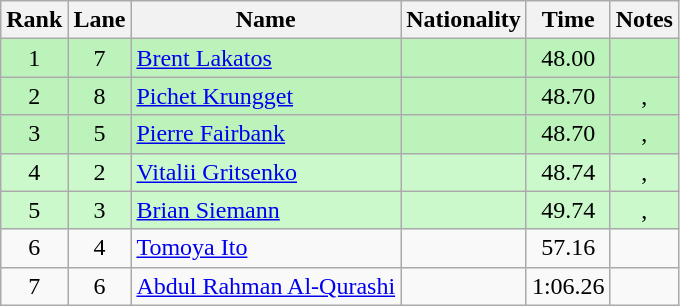<table class="wikitable sortable" style="text-align:center">
<tr>
<th>Rank</th>
<th>Lane</th>
<th>Name</th>
<th>Nationality</th>
<th>Time</th>
<th>Notes</th>
</tr>
<tr bgcolor=bbf3bb>
<td>1</td>
<td>7</td>
<td align="left"><a href='#'>Brent Lakatos</a></td>
<td align="left"></td>
<td>48.00</td>
<td></td>
</tr>
<tr bgcolor=bbf3bb>
<td>2</td>
<td>8</td>
<td align="left"><a href='#'>Pichet Krungget</a></td>
<td align="left"></td>
<td>48.70</td>
<td>, </td>
</tr>
<tr bgcolor=bbf3bb>
<td>3</td>
<td>5</td>
<td align="left"><a href='#'>Pierre Fairbank</a></td>
<td align="left"></td>
<td>48.70</td>
<td>, </td>
</tr>
<tr bgcolor=ccf9cc>
<td>4</td>
<td>2</td>
<td align="left"><a href='#'>Vitalii Gritsenko</a></td>
<td align="left"></td>
<td>48.74</td>
<td>, </td>
</tr>
<tr bgcolor=ccf9cc>
<td>5</td>
<td>3</td>
<td align="left"><a href='#'>Brian Siemann</a></td>
<td align="left"></td>
<td>49.74</td>
<td>, </td>
</tr>
<tr>
<td>6</td>
<td>4</td>
<td align="left"><a href='#'>Tomoya Ito</a></td>
<td align="left"></td>
<td>57.16</td>
<td></td>
</tr>
<tr>
<td>7</td>
<td>6</td>
<td align="left"><a href='#'>Abdul Rahman Al-Qurashi</a></td>
<td align="left"></td>
<td>1:06.26</td>
<td></td>
</tr>
</table>
